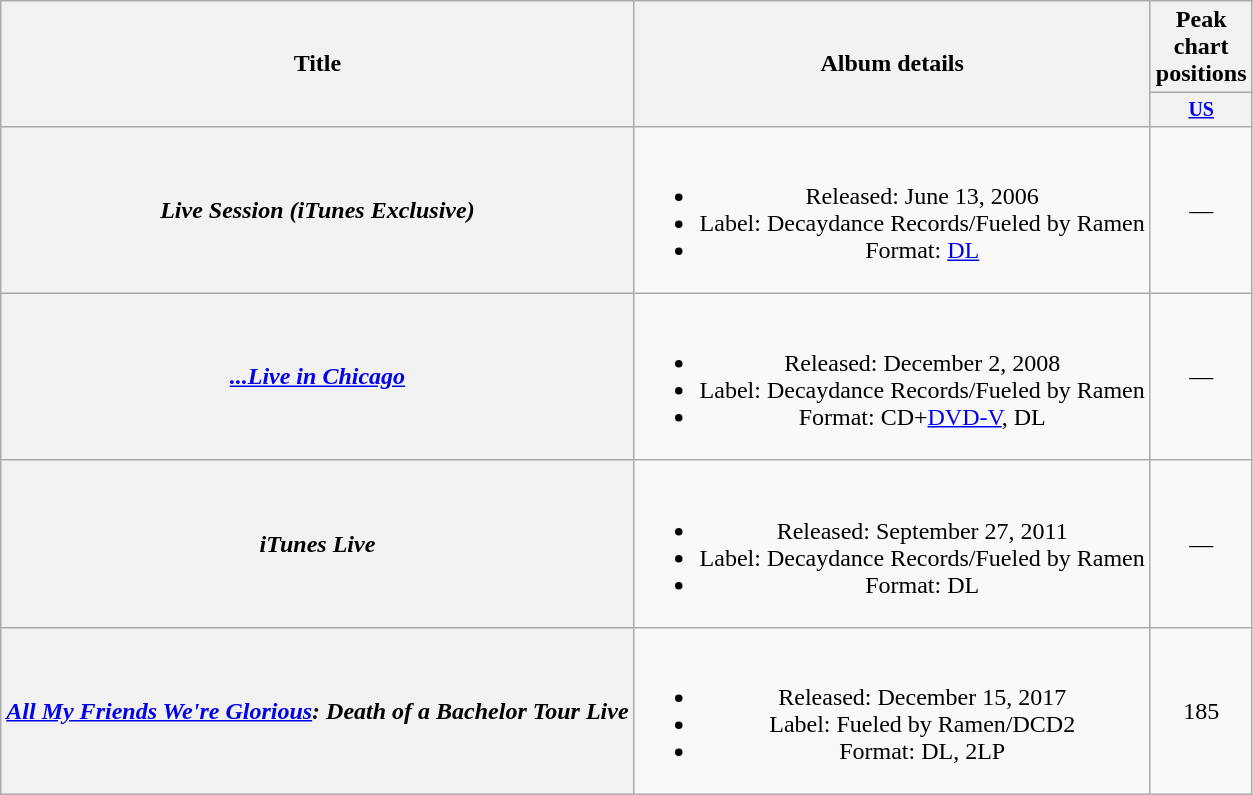<table class="wikitable plainrowheaders" style="text-align:center;">
<tr>
<th scope="col" rowspan="2">Title</th>
<th scope="col" rowspan="2">Album details</th>
<th scope="col" colspan="1">Peak chart positions</th>
</tr>
<tr style="font-size:smaller;">
<th scope="col" width="35"><a href='#'>US</a><br></th>
</tr>
<tr>
<th scope="row"><em>Live Session (iTunes Exclusive)</em></th>
<td><br><ul><li>Released: June 13, 2006</li><li>Label: Decaydance Records/Fueled by Ramen</li><li>Format: <a href='#'>DL</a></li></ul></td>
<td>—</td>
</tr>
<tr>
<th scope="row"><em><a href='#'>...Live in Chicago</a></em></th>
<td><br><ul><li>Released: December 2, 2008</li><li>Label: Decaydance Records/Fueled by Ramen</li><li>Format: CD+<a href='#'>DVD-V</a>, DL</li></ul></td>
<td>—</td>
</tr>
<tr>
<th scope="row"><em>iTunes Live</em></th>
<td><br><ul><li>Released: September 27, 2011</li><li>Label: Decaydance Records/Fueled by Ramen</li><li>Format: DL</li></ul></td>
<td>—</td>
</tr>
<tr>
<th scope="row"><em><a href='#'>All My Friends We're Glorious</a>: Death of a Bachelor Tour Live</em></th>
<td><br><ul><li>Released: December 15, 2017</li><li>Label: Fueled by Ramen/DCD2</li><li>Format: DL, 2LP</li></ul></td>
<td>185</td>
</tr>
</table>
